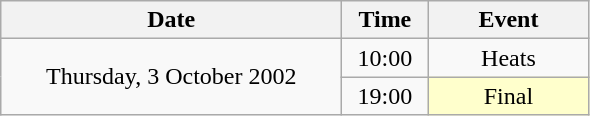<table class = "wikitable" style="text-align:center;">
<tr>
<th width=220>Date</th>
<th width=50>Time</th>
<th width=100>Event</th>
</tr>
<tr>
<td rowspan=2>Thursday, 3 October 2002</td>
<td>10:00</td>
<td>Heats</td>
</tr>
<tr>
<td>19:00</td>
<td bgcolor=ffffcc>Final</td>
</tr>
</table>
